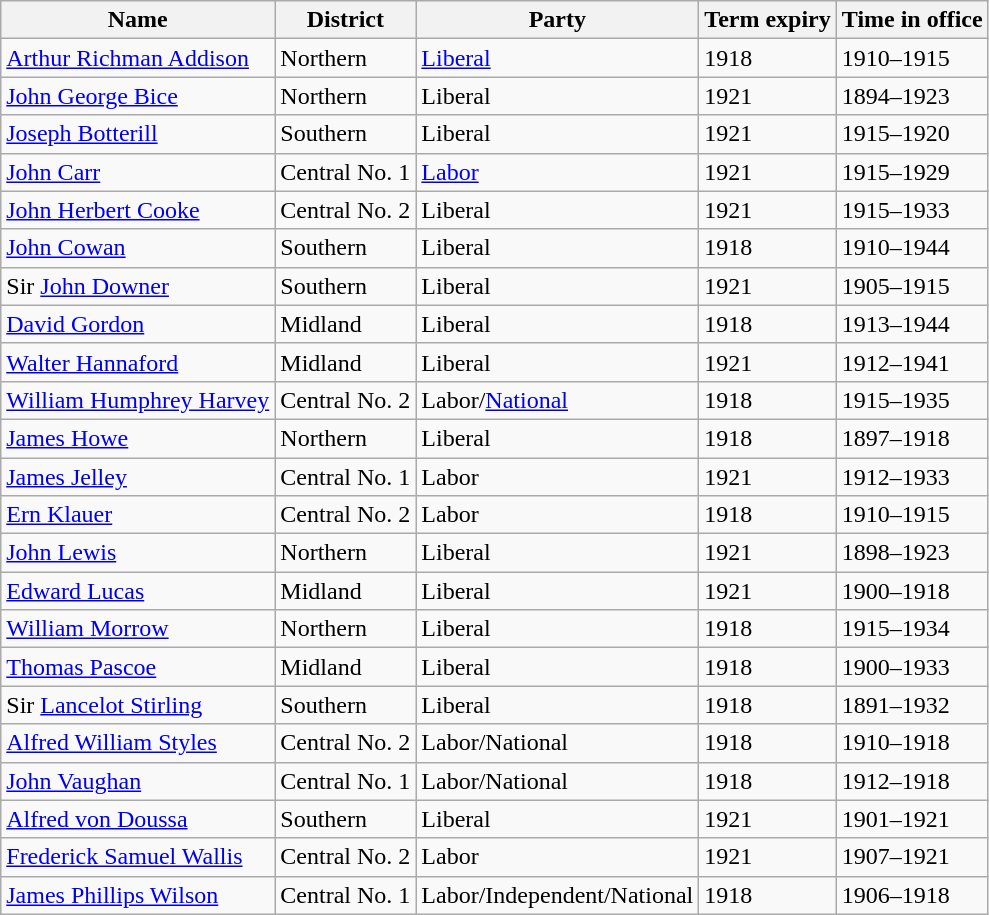<table class="wikitable sortable">
<tr>
<th>Name</th>
<th>District</th>
<th>Party</th>
<th>Term expiry</th>
<th>Time in office</th>
</tr>
<tr>
<td><a href='#'>Arthur Richman Addison</a> </td>
<td>Northern</td>
<td><a href='#'>Liberal</a></td>
<td>1918</td>
<td>1910–1915</td>
</tr>
<tr>
<td><a href='#'>John George Bice</a></td>
<td>Northern</td>
<td>Liberal</td>
<td>1921</td>
<td>1894–1923</td>
</tr>
<tr>
<td><a href='#'>Joseph Botterill</a> </td>
<td>Southern</td>
<td>Liberal</td>
<td>1921</td>
<td>1915–1920</td>
</tr>
<tr>
<td><a href='#'>John Carr</a></td>
<td>Central No. 1</td>
<td><a href='#'>Labor</a></td>
<td>1921</td>
<td>1915–1929</td>
</tr>
<tr>
<td><a href='#'>John Herbert Cooke</a></td>
<td>Central No. 2</td>
<td>Liberal</td>
<td>1921</td>
<td>1915–1933</td>
</tr>
<tr>
<td><a href='#'>John Cowan</a></td>
<td>Southern</td>
<td>Liberal</td>
<td>1918</td>
<td>1910–1944</td>
</tr>
<tr>
<td>Sir <a href='#'>John Downer</a> </td>
<td>Southern</td>
<td>Liberal</td>
<td>1921</td>
<td>1905–1915</td>
</tr>
<tr>
<td><a href='#'>David Gordon</a></td>
<td>Midland</td>
<td>Liberal</td>
<td>1918</td>
<td>1913–1944</td>
</tr>
<tr>
<td><a href='#'>Walter Hannaford</a></td>
<td>Midland</td>
<td>Liberal</td>
<td>1921</td>
<td>1912–1941</td>
</tr>
<tr>
<td><a href='#'>William Humphrey Harvey</a> </td>
<td>Central No. 2</td>
<td>Labor/<a href='#'>National</a> </td>
<td>1918</td>
<td>1915–1935</td>
</tr>
<tr>
<td><a href='#'>James Howe</a></td>
<td>Northern</td>
<td>Liberal</td>
<td>1918</td>
<td>1897–1918</td>
</tr>
<tr>
<td><a href='#'>James Jelley</a></td>
<td>Central No. 1</td>
<td>Labor</td>
<td>1921</td>
<td>1912–1933</td>
</tr>
<tr>
<td><a href='#'>Ern Klauer</a> </td>
<td>Central No. 2</td>
<td>Labor</td>
<td>1918</td>
<td>1910–1915</td>
</tr>
<tr>
<td><a href='#'>John Lewis</a></td>
<td>Northern</td>
<td>Liberal</td>
<td>1921</td>
<td>1898–1923</td>
</tr>
<tr>
<td><a href='#'>Edward Lucas</a> </td>
<td>Midland</td>
<td>Liberal</td>
<td>1921</td>
<td>1900–1918</td>
</tr>
<tr>
<td><a href='#'>William Morrow</a> </td>
<td>Northern</td>
<td>Liberal</td>
<td>1918</td>
<td>1915–1934</td>
</tr>
<tr>
<td><a href='#'>Thomas Pascoe</a></td>
<td>Midland</td>
<td>Liberal</td>
<td>1918</td>
<td>1900–1933</td>
</tr>
<tr>
<td>Sir <a href='#'>Lancelot Stirling</a></td>
<td>Southern</td>
<td>Liberal</td>
<td>1918</td>
<td>1891–1932</td>
</tr>
<tr>
<td><a href='#'>Alfred William Styles</a></td>
<td>Central No. 2</td>
<td>Labor/National </td>
<td>1918</td>
<td>1910–1918</td>
</tr>
<tr>
<td><a href='#'>John Vaughan</a></td>
<td>Central No. 1</td>
<td>Labor/National </td>
<td>1918</td>
<td>1912–1918</td>
</tr>
<tr>
<td><a href='#'>Alfred von Doussa</a></td>
<td>Southern</td>
<td>Liberal</td>
<td>1921</td>
<td>1901–1921</td>
</tr>
<tr>
<td><a href='#'>Frederick Samuel Wallis</a></td>
<td>Central No. 2</td>
<td>Labor</td>
<td>1921</td>
<td>1907–1921</td>
</tr>
<tr>
<td><a href='#'>James Phillips Wilson</a></td>
<td>Central No. 1</td>
<td>Labor/Independent/National  </td>
<td>1918</td>
<td>1906–1918</td>
</tr>
</table>
